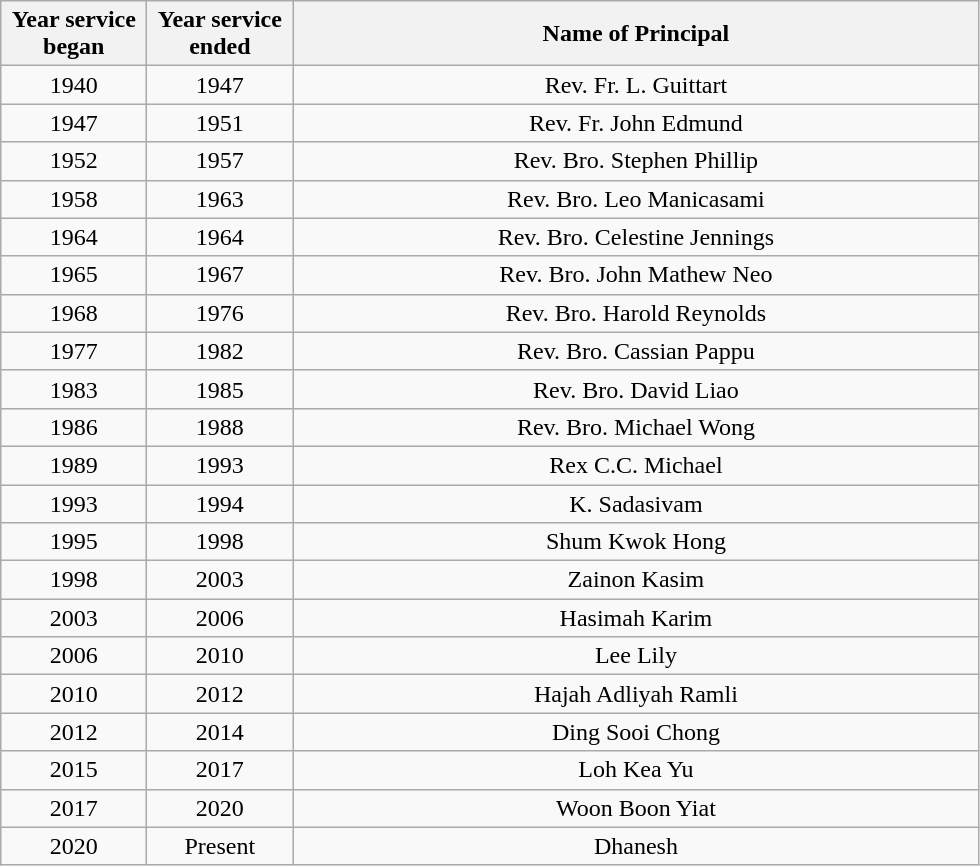<table class="wikitable" align="center">
<tr>
<th colspan=1 width="90px">Year service began</th>
<th colspan=1 width="90px">Year service ended</th>
<th colspan=1 width="450px">Name of Principal</th>
</tr>
<tr align="center">
<td>1940</td>
<td>1947</td>
<td>Rev. Fr. L. Guittart</td>
</tr>
<tr align="center">
<td>1947</td>
<td>1951</td>
<td>Rev. Fr. John Edmund</td>
</tr>
<tr align="center">
<td>1952</td>
<td>1957</td>
<td>Rev. Bro. Stephen Phillip</td>
</tr>
<tr align="center">
<td>1958</td>
<td>1963</td>
<td>Rev. Bro. Leo Manicasami</td>
</tr>
<tr align="center">
<td>1964</td>
<td>1964</td>
<td>Rev. Bro. Celestine Jennings</td>
</tr>
<tr align="center">
<td>1965</td>
<td>1967</td>
<td>Rev. Bro. John Mathew Neo</td>
</tr>
<tr align="center">
<td>1968</td>
<td>1976</td>
<td>Rev. Bro. Harold Reynolds</td>
</tr>
<tr align="center">
<td>1977</td>
<td>1982</td>
<td>Rev. Bro. Cassian Pappu</td>
</tr>
<tr align="center">
<td>1983</td>
<td>1985</td>
<td>Rev. Bro. David Liao</td>
</tr>
<tr align="center">
<td>1986</td>
<td>1988</td>
<td>Rev. Bro. Michael Wong</td>
</tr>
<tr align="center">
<td>1989</td>
<td>1993</td>
<td>Rex C.C. Michael</td>
</tr>
<tr align="center">
<td>1993</td>
<td>1994</td>
<td>K. Sadasivam</td>
</tr>
<tr align="center">
<td>1995</td>
<td>1998</td>
<td>Shum Kwok Hong</td>
</tr>
<tr align="center">
<td>1998</td>
<td>2003</td>
<td>Zainon Kasim</td>
</tr>
<tr align="center">
<td>2003</td>
<td>2006</td>
<td>Hasimah Karim</td>
</tr>
<tr align="center">
<td>2006</td>
<td>2010</td>
<td>Lee Lily</td>
</tr>
<tr align="center">
<td>2010</td>
<td>2012</td>
<td>Hajah Adliyah Ramli</td>
</tr>
<tr align="center">
<td>2012</td>
<td>2014</td>
<td>Ding Sooi Chong</td>
</tr>
<tr align="center">
<td>2015</td>
<td>2017</td>
<td>Loh Kea Yu</td>
</tr>
<tr align="center">
<td>2017</td>
<td>2020</td>
<td>Woon Boon Yiat</td>
</tr>
<tr align="center">
<td>2020</td>
<td>Present</td>
<td>Dhanesh</td>
</tr>
</table>
